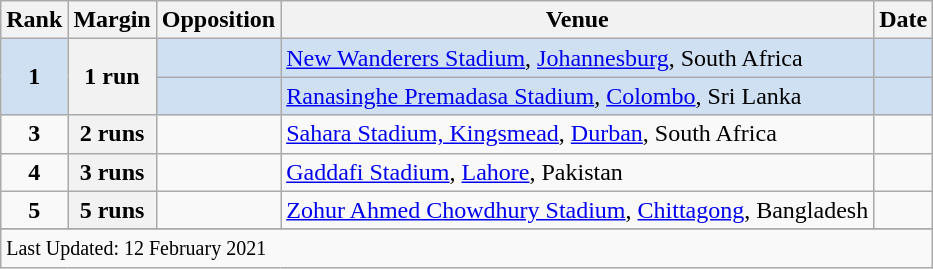<table class="wikitable plainrowheaders sortable">
<tr>
<th scope=col>Rank</th>
<th scope=col>Margin</th>
<th scope=col>Opposition</th>
<th scope=col>Venue</th>
<th scope=col>Date</th>
</tr>
<tr bgcolor=#cee0f2>
<td align=center rowspan=2><strong>1</strong></td>
<th scope=row style=text-align:center; rowspan=2><strong>1 run</strong></th>
<td></td>
<td><a href='#'>New Wanderers Stadium</a>, <a href='#'>Johannesburg</a>, South Africa</td>
<td></td>
</tr>
<tr bgcolor=#cee0f2>
<td></td>
<td><a href='#'>Ranasinghe Premadasa Stadium</a>, <a href='#'>Colombo</a>, Sri Lanka</td>
<td> </td>
</tr>
<tr>
<td align=center><strong>3</strong></td>
<th scope=row style=text-align:center;><strong>2 runs</strong></th>
<td></td>
<td><a href='#'>Sahara Stadium, Kingsmead</a>, <a href='#'>Durban</a>, South Africa</td>
<td></td>
</tr>
<tr>
<td align=center><strong>4</strong></td>
<th scope=row style=text-align:center;><strong>3 runs</strong></th>
<td></td>
<td><a href='#'>Gaddafi Stadium</a>, <a href='#'>Lahore</a>, Pakistan</td>
<td></td>
</tr>
<tr>
<td align=center><strong>5</strong></td>
<th scope=row style=text-align:center;><strong>5 runs</strong></th>
<td></td>
<td><a href='#'>Zohur Ahmed Chowdhury Stadium</a>, <a href='#'>Chittagong</a>, Bangladesh</td>
<td> </td>
</tr>
<tr>
</tr>
<tr class=sortbottom>
<td colspan=5><small>Last Updated: 12 February 2021</small></td>
</tr>
</table>
